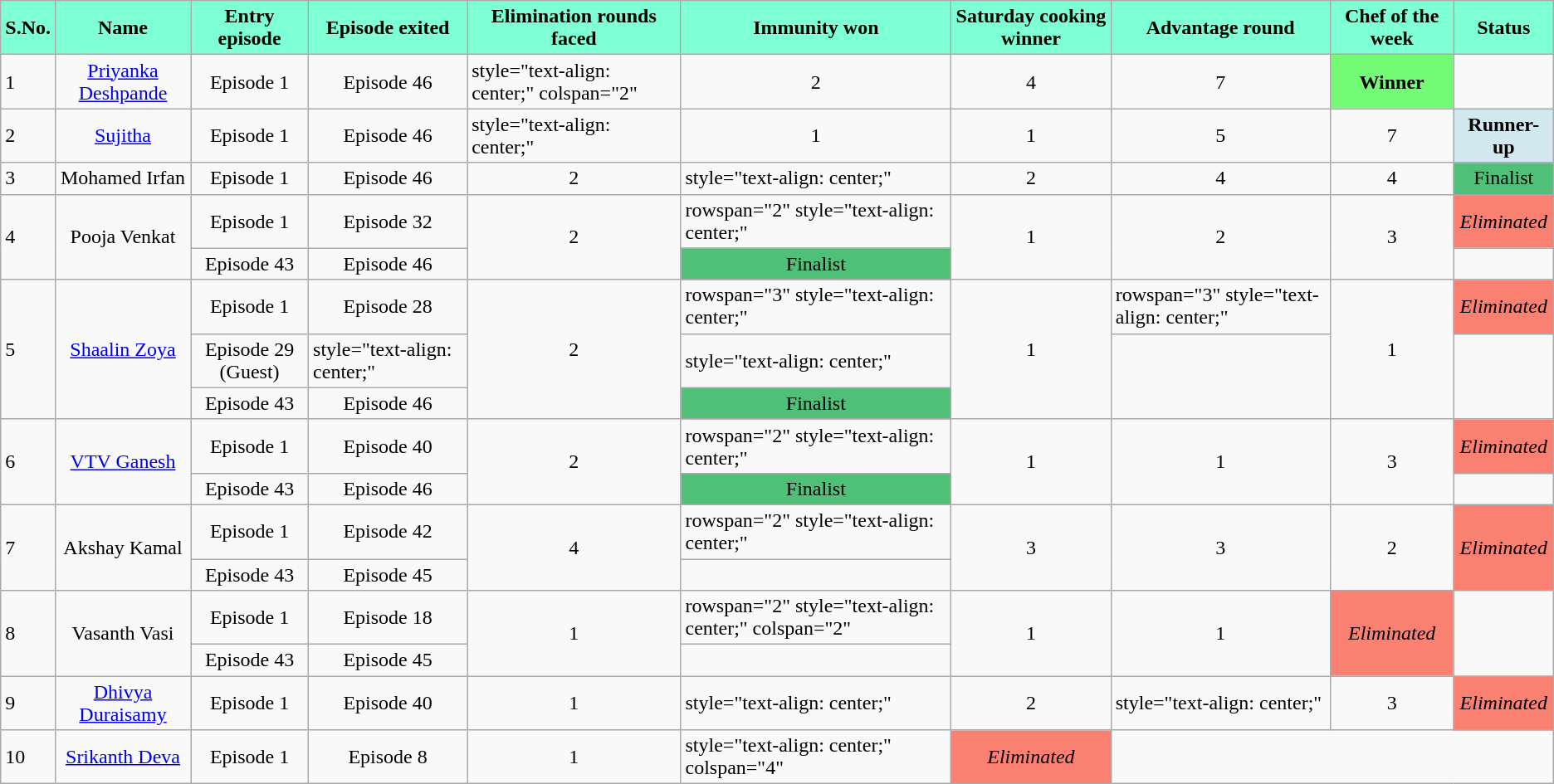<table class="wikitable sortable" style="align:center;">
<tr>
<th scope="col" style="background:#7FFFD4;color:black">S.No.</th>
<th scope="col" style="background:#7FFFD4;color:black">Name</th>
<th scope="col" style="background:#7FFFD4;color:black">Entry episode</th>
<th scope="col" style="background:#7FFFD4;color:black">Episode exited</th>
<th scope="col" style="background:#7FFFD4;color:black">Elimination rounds faced</th>
<th scope="col" style="background:#7FFFD4;color:black">Immunity won</th>
<th scope="col" style="background:#7FFFD4;color:black">Saturday cooking winner</th>
<th scope="col" style="background:#7FFFD4;color:black">Advantage round</th>
<th scope="col" style="background:#7FFFD4;color:black">Chef of the week</th>
<th scope="col" style="background:#7FFFD4;color:black">Status</th>
</tr>
<tr>
<td>1</td>
<td style="text-align: center;"><a href='#'>Priyanka Deshpande</a></td>
<td style="text-align: center;">Episode 1</td>
<td style="text-align: center;">Episode 46</td>
<td>style="text-align: center;" colspan="2" </td>
<td style="text-align: center;">2</td>
<td style="text-align: center;">4</td>
<td style="text-align: center;">7</td>
<td style="text-align: center; background: #73FB76;"><strong>Winner</strong></td>
</tr>
<tr>
<td>2</td>
<td style="text-align: center;"><a href='#'>Sujitha</a></td>
<td style="text-align: center;">Episode 1</td>
<td style="text-align: center;">Episode 46</td>
<td>style="text-align: center;" </td>
<td style="text-align: center;">1</td>
<td style="text-align: center;">1</td>
<td style="text-align: center;">5</td>
<td style="text-align: center;">7</td>
<td style="text-align: center; background: #D1E8EF;"><strong>Runner-up</strong></td>
</tr>
<tr>
<td>3</td>
<td style="text-align: center;">Mohamed Irfan</td>
<td style="text-align: center;">Episode 1</td>
<td style="text-align: center;">Episode 46</td>
<td style="text-align: center;">2</td>
<td>style="text-align: center;" </td>
<td style="text-align: center;">2</td>
<td style="text-align: center;">4</td>
<td style="text-align: center;">4</td>
<td style="text-align: center; background: #50C078;">Finalist</td>
</tr>
<tr>
<td rowspan="2">4</td>
<td rowspan="2" style="text-align: center;">Pooja Venkat</td>
<td style="text-align: center;">Episode 1</td>
<td style="text-align: center;">Episode 32</td>
<td rowspan="2" style="text-align: center;">2</td>
<td>rowspan="2" style="text-align: center;" </td>
<td rowspan="2" style="text-align: center;">1</td>
<td rowspan="2" style="text-align: center;">2</td>
<td rowspan="2" style="text-align: center;">3</td>
<td style="text-align: center; background: #FA8072;"><em>Eliminated</em></td>
</tr>
<tr>
<td style="text-align: center;">Episode 43</td>
<td style="text-align: center;">Episode 46</td>
<td style="text-align: center; background: #50C078;">Finalist</td>
</tr>
<tr>
<td rowspan="3">5</td>
<td rowspan="3" style="text-align: center;"><a href='#'>Shaalin Zoya</a></td>
<td style="text-align: center;">Episode 1</td>
<td style="text-align: center;">Episode 28</td>
<td rowspan="3" style="text-align: center;">2</td>
<td>rowspan="3" style="text-align: center;" </td>
<td rowspan="3" style="text-align: center;">1</td>
<td>rowspan="3" style="text-align: center;" </td>
<td rowspan="3" style="text-align: center;">1</td>
<td style="text-align: center; background: #FA8072;"><em>Eliminated</em></td>
</tr>
<tr>
<td style="text-align: center;">Episode 29 (Guest)</td>
<td>style="text-align: center;" </td>
<td>style="text-align: center;" </td>
</tr>
<tr>
<td style="text-align: center;">Episode 43</td>
<td style="text-align: center;">Episode 46</td>
<td style="text-align: center; background: #50C078;">Finalist</td>
</tr>
<tr>
<td rowspan="2">6</td>
<td rowspan="2" style="text-align: center;"><a href='#'>VTV Ganesh</a></td>
<td style="text-align: center;">Episode 1</td>
<td style="text-align: center;">Episode 40</td>
<td rowspan="2" style="text-align: center;">2</td>
<td>rowspan="2" style="text-align: center;" </td>
<td rowspan="2" style="text-align: center;">1</td>
<td rowspan="2" style="text-align: center;">1</td>
<td rowspan="2" style="text-align: center;">3</td>
<td style="text-align: center; background: #FA8072;"><em>Eliminated</em></td>
</tr>
<tr>
<td style="text-align: center;">Episode 43</td>
<td style="text-align: center;">Episode 46</td>
<td style="text-align: center; background: #50C078;">Finalist</td>
</tr>
<tr>
<td rowspan="2">7</td>
<td rowspan="2" style="text-align: center;">Akshay Kamal</td>
<td style="text-align: center;">Episode 1</td>
<td style="text-align: center;">Episode 42</td>
<td rowspan="2" style="text-align: center;">4</td>
<td>rowspan="2" style="text-align: center;" </td>
<td rowspan="2" style="text-align: center;">3</td>
<td rowspan="2" style="text-align: center;">3</td>
<td rowspan="2" style="text-align: center;">2</td>
<td rowspan="2" style="text-align: center; background: #FA8072;"><em>Eliminated</em></td>
</tr>
<tr>
<td style="text-align: center;">Episode 43</td>
<td style="text-align: center;">Episode 45</td>
</tr>
<tr>
<td rowspan="2">8</td>
<td rowspan="2" style="text-align: center;">Vasanth Vasi</td>
<td style="text-align: center;">Episode 1</td>
<td style="text-align: center;">Episode 18</td>
<td rowspan="2" style="text-align: center;">1</td>
<td>rowspan="2" style="text-align: center;" colspan="2" </td>
<td rowspan="2" style="text-align: center;">1</td>
<td rowspan="2" style="text-align: center;">1</td>
<td rowspan="2" style="text-align: center; background:#FA8072;"><em>Eliminated</em></td>
</tr>
<tr>
<td style="text-align: center;">Episode 43</td>
<td style="text-align: center;">Episode 45</td>
</tr>
<tr>
<td>9</td>
<td style="text-align: center;"><a href='#'>Dhivya Duraisamy</a></td>
<td style="text-align: center;">Episode 1</td>
<td style="text-align: center;">Episode 40</td>
<td style="text-align: center;">1</td>
<td>style="text-align: center;" </td>
<td style="text-align: center;">2</td>
<td>style="text-align: center;" </td>
<td style="text-align: center;">3</td>
<td style="text-align: center; background:#FA8072;"><em>Eliminated</em></td>
</tr>
<tr>
<td>10</td>
<td style="text-align: center;"><a href='#'>Srikanth Deva</a></td>
<td style="text-align: center;">Episode 1</td>
<td style="text-align: center;">Episode 8</td>
<td style="text-align: center;">1</td>
<td>style="text-align: center;" colspan="4" </td>
<td style="text-align: center; background:#FA8072;"><em>Eliminated</em></td>
</tr>
</table>
